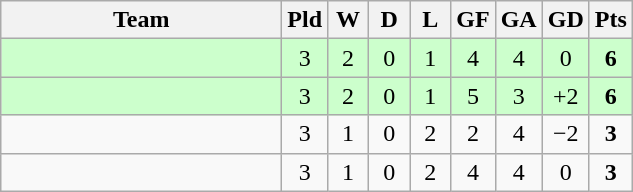<table class="wikitable" style="text-align:center;">
<tr>
<th width=180>Team</th>
<th width=20>Pld</th>
<th width=20>W</th>
<th width=20>D</th>
<th width=20>L</th>
<th width=20>GF</th>
<th width=20>GA</th>
<th width=20>GD</th>
<th width=20>Pts</th>
</tr>
<tr bgcolor="ccffcc">
<td align="left"></td>
<td>3</td>
<td>2</td>
<td>0</td>
<td>1</td>
<td>4</td>
<td>4</td>
<td>0</td>
<td><strong>6</strong></td>
</tr>
<tr bgcolor="ccffcc">
<td align="left"></td>
<td>3</td>
<td>2</td>
<td>0</td>
<td>1</td>
<td>5</td>
<td>3</td>
<td>+2</td>
<td><strong>6</strong></td>
</tr>
<tr>
<td align="left"></td>
<td>3</td>
<td>1</td>
<td>0</td>
<td>2</td>
<td>2</td>
<td>4</td>
<td>−2</td>
<td><strong>3</strong></td>
</tr>
<tr>
<td align="left"></td>
<td>3</td>
<td>1</td>
<td>0</td>
<td>2</td>
<td>4</td>
<td>4</td>
<td>0</td>
<td><strong>3</strong></td>
</tr>
</table>
